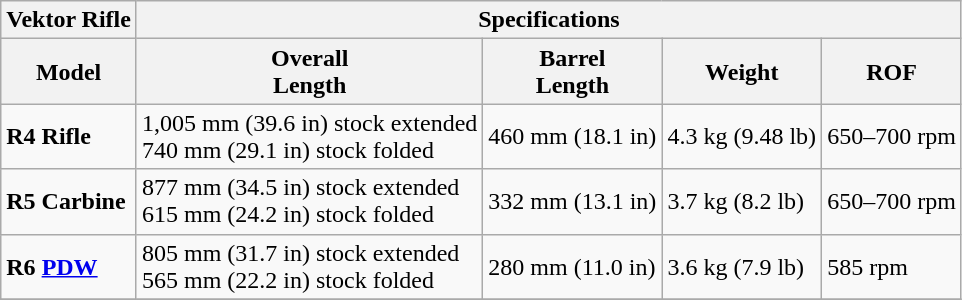<table class="wikitable">
<tr>
<th>Vektor Rifle</th>
<th colspan="7">Specifications</th>
</tr>
<tr>
<th>Model</th>
<th>Overall<br>Length</th>
<th>Barrel<br>Length</th>
<th>Weight</th>
<th>ROF</th>
</tr>
<tr>
<td><strong>R4 Rifle</strong></td>
<td>1,005 mm (39.6 in) stock extended<br>740 mm (29.1 in) stock folded</td>
<td>460 mm (18.1 in)</td>
<td>4.3 kg (9.48 lb)</td>
<td>650–700 rpm</td>
</tr>
<tr>
<td><strong>R5 Carbine</strong></td>
<td>877 mm (34.5 in) stock extended<br>615 mm (24.2 in) stock folded</td>
<td>332 mm (13.1 in)</td>
<td>3.7 kg (8.2 lb)</td>
<td>650–700 rpm</td>
</tr>
<tr>
<td><strong>R6 <a href='#'>PDW</a></strong></td>
<td>805 mm (31.7 in) stock extended<br>565 mm (22.2 in) stock folded</td>
<td>280 mm (11.0 in)</td>
<td>3.6 kg (7.9 lb)</td>
<td>585 rpm</td>
</tr>
<tr>
</tr>
</table>
